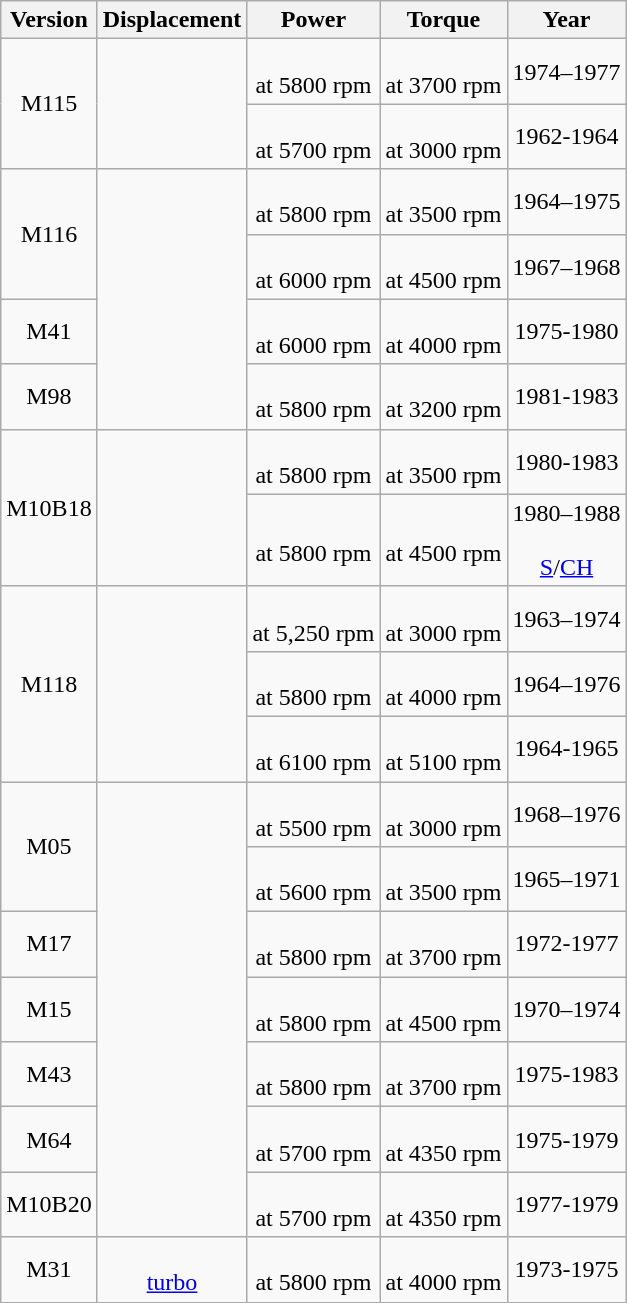<table class="wikitable sortable" style="text-align: center;">
<tr>
<th>Version</th>
<th>Displacement</th>
<th>Power</th>
<th>Torque</th>
<th>Year</th>
</tr>
<tr>
<td rowspan=2>M115</td>
<td rowspan=2></td>
<td> <br> at 5800 rpm</td>
<td> <br> at 3700 rpm</td>
<td>1974–1977</td>
</tr>
<tr>
<td> <br> at 5700 rpm</td>
<td> <br> at 3000 rpm</td>
<td>1962-1964</td>
</tr>
<tr>
<td rowspan=2>M116</td>
<td rowspan=4></td>
<td> <br> at 5800 rpm</td>
<td> <br> at 3500 rpm</td>
<td>1964–1975</td>
</tr>
<tr>
<td> <br> at 6000 rpm</td>
<td> <br> at 4500 rpm</td>
<td>1967–1968</td>
</tr>
<tr>
<td>M41</td>
<td> <br> at 6000 rpm</td>
<td> <br> at 4000 rpm</td>
<td>1975-1980</td>
</tr>
<tr>
<td>M98</td>
<td> <br> at 5800 rpm</td>
<td> <br> at 3200 rpm</td>
<td>1981-1983</td>
</tr>
<tr>
<td rowspan=2>M10B18</td>
<td rowspan=2></td>
<td> <br> at 5800 rpm</td>
<td> <br> at 3500 rpm</td>
<td>1980-1983</td>
</tr>
<tr>
<td> <br> at 5800 rpm <br> </td>
<td> <br> at 4500 rpm<br></td>
<td>1980–1988<br><br><a href='#'>S</a>/<a href='#'>CH</a></td>
</tr>
<tr>
<td rowspan=3>M118</td>
<td rowspan=3></td>
<td> <br> at 5,250 rpm</td>
<td> <br> at 3000 rpm</td>
<td>1963–1974</td>
</tr>
<tr>
<td> <br> at 5800 rpm</td>
<td> <br> at 4000 rpm</td>
<td>1964–1976</td>
</tr>
<tr>
<td> <br> at 6100 rpm</td>
<td> <br> at 5100 rpm</td>
<td>1964-1965</td>
</tr>
<tr>
<td rowspan=2>M05</td>
<td rowspan=7></td>
<td> <br> at 5500 rpm</td>
<td> <br> at 3000 rpm</td>
<td>1968–1976</td>
</tr>
<tr>
<td> <br> at 5600 rpm</td>
<td> <br> at 3500 rpm</td>
<td>1965–1971</td>
</tr>
<tr>
<td>M17</td>
<td> <br> at 5800 rpm</td>
<td> <br> at 3700 rpm</td>
<td>1972-1977</td>
</tr>
<tr>
<td>M15</td>
<td> <br> at 5800 rpm</td>
<td> <br> at 4500 rpm</td>
<td>1970–1974</td>
</tr>
<tr>
<td>M43</td>
<td> <br> at 5800 rpm</td>
<td> <br> at 3700 rpm</td>
<td>1975-1983</td>
</tr>
<tr>
<td>M64</td>
<td> <br> at 5700 rpm</td>
<td> <br> at 4350 rpm</td>
<td>1975-1979</td>
</tr>
<tr>
<td>M10B20</td>
<td> <br> at 5700 rpm</td>
<td> <br> at 4350 rpm</td>
<td>1977-1979</td>
</tr>
<tr>
<td>M31</td>
<td><br><a href='#'>turbo</a></td>
<td> <br> at 5800 rpm</td>
<td> <br> at 4000 rpm</td>
<td>1973-1975</td>
</tr>
</table>
